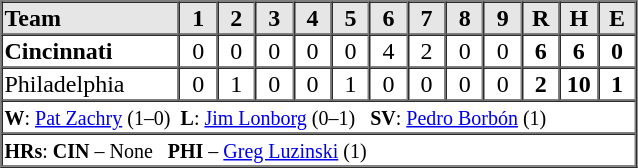<table border=1 cellspacing=0 width=425 style="margin-left:3em;">
<tr style="text-align:center; background-color:#e6e6e6;">
<th align=left width=28%>Team</th>
<th width=6%>1</th>
<th width=6%>2</th>
<th width=6%>3</th>
<th width=6%>4</th>
<th width=6%>5</th>
<th width=6%>6</th>
<th width=6%>7</th>
<th width=6%>8</th>
<th width=6%>9</th>
<th width=6%>R</th>
<th width=6%>H</th>
<th width=6%>E</th>
</tr>
<tr style="text-align:center;">
<td align=left><strong>Cincinnati</strong></td>
<td>0</td>
<td>0</td>
<td>0</td>
<td>0</td>
<td>0</td>
<td>4</td>
<td>2</td>
<td>0</td>
<td>0</td>
<td><strong>6</strong></td>
<td><strong>6</strong></td>
<td><strong>0</strong></td>
</tr>
<tr style="text-align:center;">
<td align=left>Philadelphia</td>
<td>0</td>
<td>1</td>
<td>0</td>
<td>0</td>
<td>1</td>
<td>0</td>
<td>0</td>
<td>0</td>
<td>0</td>
<td><strong>2</strong></td>
<td><strong>10</strong></td>
<td><strong>1</strong></td>
</tr>
<tr style="text-align:left;">
<td colspan=14><small><strong>W</strong>: <a href='#'>Pat Zachry</a> (1–0)  <strong>L</strong>: <a href='#'>Jim Lonborg</a> (0–1)   <strong>SV</strong>: <a href='#'>Pedro Borbón</a> (1)</small></td>
</tr>
<tr style="text-align:left;">
<td colspan=14><small><strong>HRs</strong>: <strong>CIN</strong> – None   <strong>PHI</strong> – <a href='#'>Greg Luzinski</a> (1)</small></td>
</tr>
</table>
